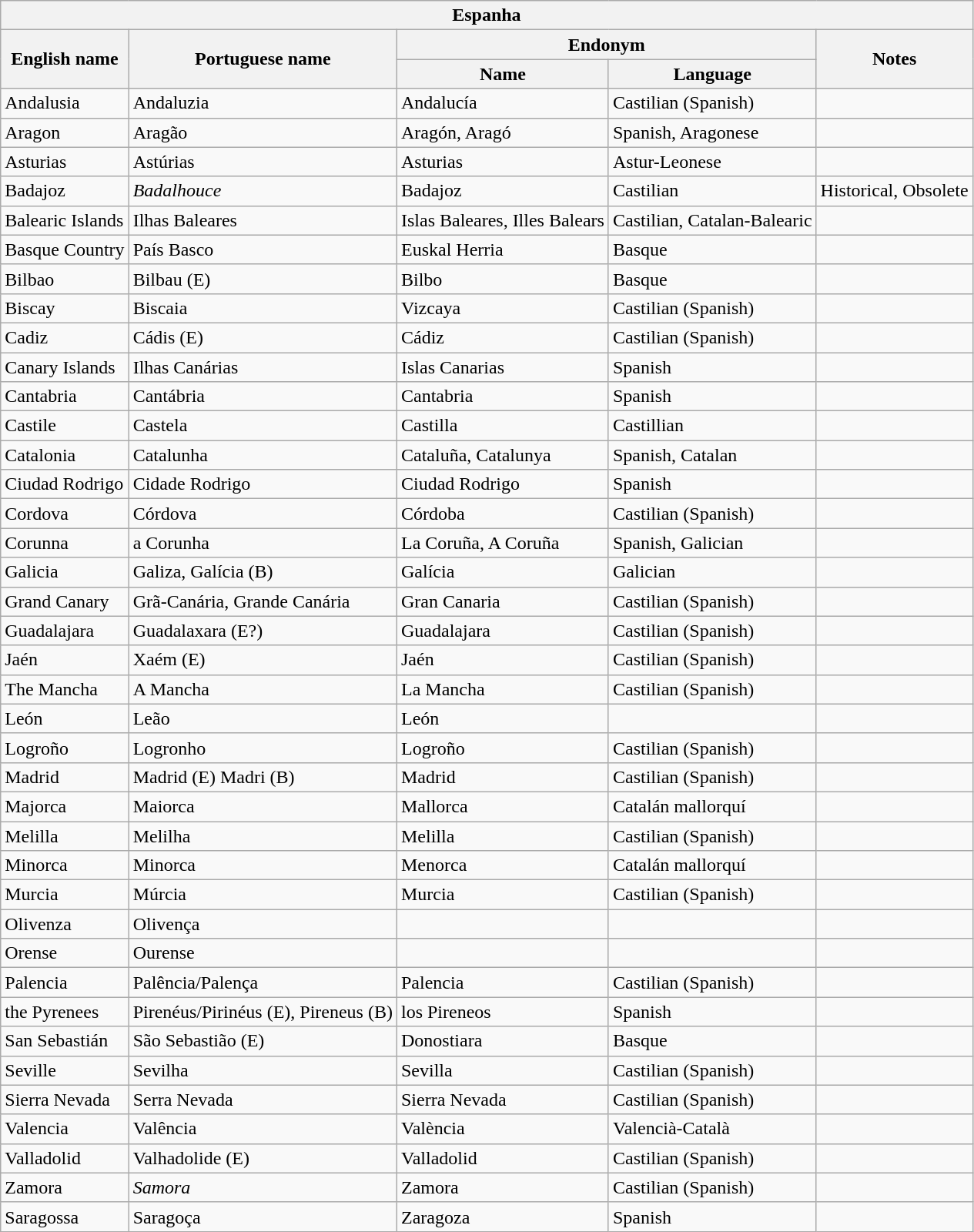<table class="wikitable sortable">
<tr>
<th colspan="5"> Espanha</th>
</tr>
<tr>
<th rowspan="2">English name</th>
<th rowspan="2">Portuguese name</th>
<th colspan="2">Endonym</th>
<th rowspan="2">Notes</th>
</tr>
<tr>
<th>Name</th>
<th>Language</th>
</tr>
<tr>
<td>Andalusia</td>
<td>Andaluzia</td>
<td>Andalucía</td>
<td>Castilian (Spanish)</td>
<td></td>
</tr>
<tr>
<td>Aragon</td>
<td>Aragão</td>
<td>Aragón, Aragó</td>
<td>Spanish, Aragonese</td>
<td></td>
</tr>
<tr>
<td>Asturias</td>
<td>Astúrias</td>
<td>Asturias</td>
<td>Astur-Leonese</td>
<td></td>
</tr>
<tr>
<td>Badajoz</td>
<td><em>Badalhouce</em></td>
<td>Badajoz</td>
<td>Castilian</td>
<td>Historical, Obsolete</td>
</tr>
<tr>
<td>Balearic Islands</td>
<td>Ilhas Baleares</td>
<td>Islas Baleares, Illes Balears</td>
<td>Castilian, Catalan-Balearic</td>
<td></td>
</tr>
<tr>
<td>Basque Country</td>
<td>País Basco</td>
<td>Euskal Herria</td>
<td>Basque</td>
<td></td>
</tr>
<tr>
<td>Bilbao</td>
<td>Bilbau (E)</td>
<td>Bilbo</td>
<td>Basque</td>
<td></td>
</tr>
<tr>
<td>Biscay</td>
<td>Biscaia</td>
<td>Vizcaya</td>
<td>Castilian (Spanish)</td>
<td></td>
</tr>
<tr>
<td>Cadiz</td>
<td>Cádis (E)</td>
<td>Cádiz</td>
<td>Castilian (Spanish)</td>
<td></td>
</tr>
<tr>
<td>Canary Islands</td>
<td>Ilhas Canárias</td>
<td>Islas Canarias</td>
<td>Spanish</td>
<td></td>
</tr>
<tr>
<td>Cantabria</td>
<td>Cantábria</td>
<td>Cantabria</td>
<td>Spanish</td>
<td></td>
</tr>
<tr>
<td>Castile</td>
<td>Castela</td>
<td>Castilla</td>
<td>Castillian</td>
<td></td>
</tr>
<tr>
<td>Catalonia</td>
<td>Catalunha</td>
<td>Cataluña, Catalunya</td>
<td>Spanish, Catalan</td>
<td></td>
</tr>
<tr>
<td>Ciudad Rodrigo</td>
<td>Cidade Rodrigo</td>
<td>Ciudad Rodrigo</td>
<td>Spanish</td>
<td></td>
</tr>
<tr>
<td>Cordova</td>
<td>Córdova</td>
<td>Córdoba</td>
<td>Castilian (Spanish)</td>
<td></td>
</tr>
<tr>
<td>Corunna</td>
<td>a Corunha</td>
<td>La Coruña, A Coruña</td>
<td>Spanish, Galician</td>
<td></td>
</tr>
<tr>
<td>Galicia</td>
<td>Galiza, Galícia (B)</td>
<td>Galícia</td>
<td>Galician</td>
<td></td>
</tr>
<tr>
<td>Grand Canary</td>
<td>Grã-Canária, Grande Canária</td>
<td>Gran Canaria</td>
<td>Castilian (Spanish)</td>
<td></td>
</tr>
<tr>
<td>Guadalajara</td>
<td>Guadalaxara (E?)</td>
<td>Guadalajara</td>
<td>Castilian (Spanish)</td>
<td></td>
</tr>
<tr>
<td>Jaén</td>
<td>Xaém (E)</td>
<td>Jaén</td>
<td>Castilian (Spanish)</td>
<td></td>
</tr>
<tr>
<td>The Mancha</td>
<td>A Mancha</td>
<td>La Mancha</td>
<td>Castilian (Spanish)</td>
<td></td>
</tr>
<tr>
<td>León</td>
<td>Leão</td>
<td>León</td>
<td></td>
<td></td>
</tr>
<tr>
<td>Logroño</td>
<td>Logronho</td>
<td>Logroño</td>
<td>Castilian (Spanish)</td>
<td></td>
</tr>
<tr>
<td>Madrid</td>
<td>Madrid (E) Madri (B)</td>
<td>Madrid</td>
<td>Castilian (Spanish)</td>
<td></td>
</tr>
<tr>
<td>Majorca</td>
<td>Maiorca</td>
<td>Mallorca</td>
<td>Catalán mallorquí</td>
<td></td>
</tr>
<tr>
<td>Melilla</td>
<td>Melilha</td>
<td>Melilla</td>
<td>Castilian (Spanish)</td>
<td></td>
</tr>
<tr>
<td>Minorca</td>
<td>Minorca</td>
<td>Menorca</td>
<td>Catalán mallorquí</td>
<td></td>
</tr>
<tr>
<td>Murcia</td>
<td>Múrcia</td>
<td>Murcia</td>
<td>Castilian (Spanish)</td>
<td></td>
</tr>
<tr>
<td>Olivenza</td>
<td>Olivença</td>
<td></td>
<td></td>
<td></td>
</tr>
<tr>
<td>Orense</td>
<td>Ourense</td>
<td></td>
<td></td>
<td></td>
</tr>
<tr>
<td>Palencia</td>
<td>Palência/Palença</td>
<td>Palencia</td>
<td>Castilian (Spanish)</td>
<td></td>
</tr>
<tr>
<td>the Pyrenees</td>
<td>Pirenéus/Pirinéus (E), Pireneus (B)</td>
<td>los Pireneos</td>
<td>Spanish</td>
<td></td>
</tr>
<tr>
<td>San Sebastián</td>
<td>São Sebastião (E)</td>
<td>Donostiara</td>
<td>Basque</td>
<td></td>
</tr>
<tr>
<td>Seville</td>
<td>Sevilha</td>
<td>Sevilla</td>
<td>Castilian (Spanish)</td>
<td></td>
</tr>
<tr>
<td>Sierra Nevada</td>
<td>Serra Nevada</td>
<td>Sierra Nevada</td>
<td>Castilian (Spanish)</td>
<td></td>
</tr>
<tr>
<td>Valencia</td>
<td>Valência</td>
<td>València</td>
<td>Valencià-Català</td>
<td></td>
</tr>
<tr>
<td>Valladolid</td>
<td>Valhadolide (E)</td>
<td>Valladolid</td>
<td>Castilian (Spanish)</td>
<td></td>
</tr>
<tr>
<td>Zamora</td>
<td><em>Samora</em></td>
<td>Zamora</td>
<td>Castilian (Spanish)</td>
<td></td>
</tr>
<tr>
<td>Saragossa</td>
<td>Saragoça</td>
<td>Zaragoza</td>
<td>Spanish</td>
<td></td>
</tr>
</table>
